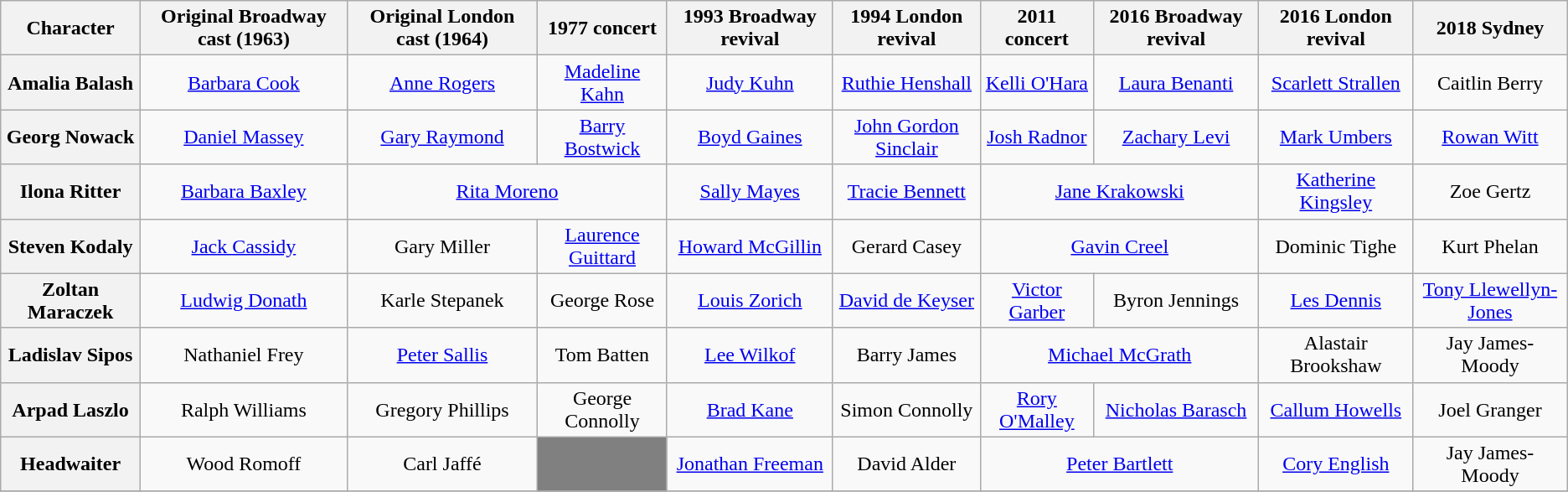<table class="wikitable" style="width:1000;">
<tr>
<th>Character</th>
<th>Original Broadway cast (1963)</th>
<th>Original London cast (1964)</th>
<th>1977 concert</th>
<th>1993 Broadway revival</th>
<th>1994 London revival</th>
<th>2011 concert</th>
<th>2016 Broadway revival</th>
<th>2016 London revival</th>
<th>2018 Sydney</th>
</tr>
<tr>
<th>Amalia Balash</th>
<td colspan='1' align=center><a href='#'>Barbara Cook</a></td>
<td colspan='1' align=center><a href='#'>Anne Rogers</a></td>
<td colspan='1' align=center><a href='#'>Madeline Kahn</a></td>
<td colspan='1' align=center><a href='#'>Judy Kuhn</a></td>
<td colspan='1' align=center><a href='#'>Ruthie Henshall</a></td>
<td colspan='1' align=center><a href='#'>Kelli O'Hara</a></td>
<td colspan='1' align=center><a href='#'>Laura Benanti</a></td>
<td colspan='1' align=center><a href='#'>Scarlett Strallen</a></td>
<td colspan='1' align=center>Caitlin Berry</td>
</tr>
<tr>
<th>Georg Nowack</th>
<td colspan='1' align=center><a href='#'>Daniel Massey</a></td>
<td colspan='1' align=center><a href='#'>Gary Raymond</a></td>
<td colspan='1' align=center><a href='#'>Barry Bostwick</a></td>
<td colspan='1' align=center><a href='#'>Boyd Gaines</a></td>
<td colspan='1' align=center><a href='#'>John Gordon Sinclair</a></td>
<td colspan='1' align=center><a href='#'>Josh Radnor</a></td>
<td colspan='1' align=center><a href='#'>Zachary Levi</a></td>
<td colspan='1' align=center><a href='#'>Mark Umbers</a></td>
<td colspan='1' align=center><a href='#'>Rowan Witt</a></td>
</tr>
<tr>
<th>Ilona Ritter</th>
<td colspan='1' align=center><a href='#'>Barbara Baxley</a></td>
<td colspan='2' align=center><a href='#'>Rita Moreno</a></td>
<td colspan='1' align=center><a href='#'>Sally Mayes</a></td>
<td colspan='1' align=center><a href='#'>Tracie Bennett</a></td>
<td colspan='2' align=center><a href='#'>Jane Krakowski</a></td>
<td colspan='1' align=center><a href='#'>Katherine Kingsley</a></td>
<td colspan='1' align=center>Zoe Gertz</td>
</tr>
<tr>
<th>Steven Kodaly</th>
<td colspan='1' align=center><a href='#'>Jack Cassidy</a></td>
<td colspan='1' align=center>Gary Miller</td>
<td colspan='1' align=center><a href='#'>Laurence Guittard</a></td>
<td colspan='1' align=center><a href='#'>Howard McGillin</a></td>
<td colspan='1' align=center>Gerard Casey</td>
<td colspan='2' align=center><a href='#'>Gavin Creel</a></td>
<td colspan='1' align=center>Dominic Tighe</td>
<td colspan='1' align=center>Kurt Phelan</td>
</tr>
<tr>
<th>Zoltan Maraczek</th>
<td colspan='1' align=center><a href='#'>Ludwig Donath</a></td>
<td colspan='1' align=center>Karle Stepanek</td>
<td colspan='1' align=center>George Rose</td>
<td colspan='1' align=center><a href='#'>Louis Zorich</a></td>
<td colspan='1' align=center><a href='#'>David de Keyser</a></td>
<td colspan='1' align=center><a href='#'>Victor Garber</a></td>
<td colspan='1' align=center>Byron Jennings</td>
<td colspan='1' align=center><a href='#'>Les Dennis</a></td>
<td colspan='1' align=center><a href='#'>Tony Llewellyn-Jones</a></td>
</tr>
<tr>
<th>Ladislav Sipos</th>
<td colspan='1' align=center>Nathaniel Frey</td>
<td colspan='1' align=center><a href='#'>Peter Sallis</a></td>
<td colspan='1' align=center>Tom Batten</td>
<td colspan='1' align=center><a href='#'>Lee Wilkof</a></td>
<td colspan='1' align=center>Barry James</td>
<td colspan='2' align=center><a href='#'>Michael McGrath</a></td>
<td colspan='1' align=center>Alastair Brookshaw</td>
<td colspan='1' align=center>Jay James-Moody</td>
</tr>
<tr>
<th>Arpad Laszlo</th>
<td colspan='1' align=center>Ralph Williams</td>
<td colspan='1' align=center>Gregory Phillips</td>
<td colspan='1' align=center>George Connolly</td>
<td colspan='1' align=center><a href='#'>Brad Kane</a></td>
<td colspan='1' align=center>Simon Connolly</td>
<td colspan='1' align=center><a href='#'>Rory O'Malley</a></td>
<td colspan='1' align=center><a href='#'>Nicholas Barasch</a></td>
<td colspan='1' align=center><a href='#'>Callum Howells</a></td>
<td colspan='1' align=center>Joel Granger</td>
</tr>
<tr>
<th>Headwaiter</th>
<td colspan='1' align=center>Wood Romoff</td>
<td colspan='1' align=center>Carl Jaffé</td>
<td colspan='1' align=center bgcolor="grey"></td>
<td colspan='1' align=center><a href='#'>Jonathan Freeman</a></td>
<td colspan='1' align=center>David Alder</td>
<td colspan='2' align=center><a href='#'>Peter Bartlett</a></td>
<td colspan='1' align=center><a href='#'>Cory English</a></td>
<td colspan='1' align=center>Jay James-Moody</td>
</tr>
<tr>
</tr>
</table>
